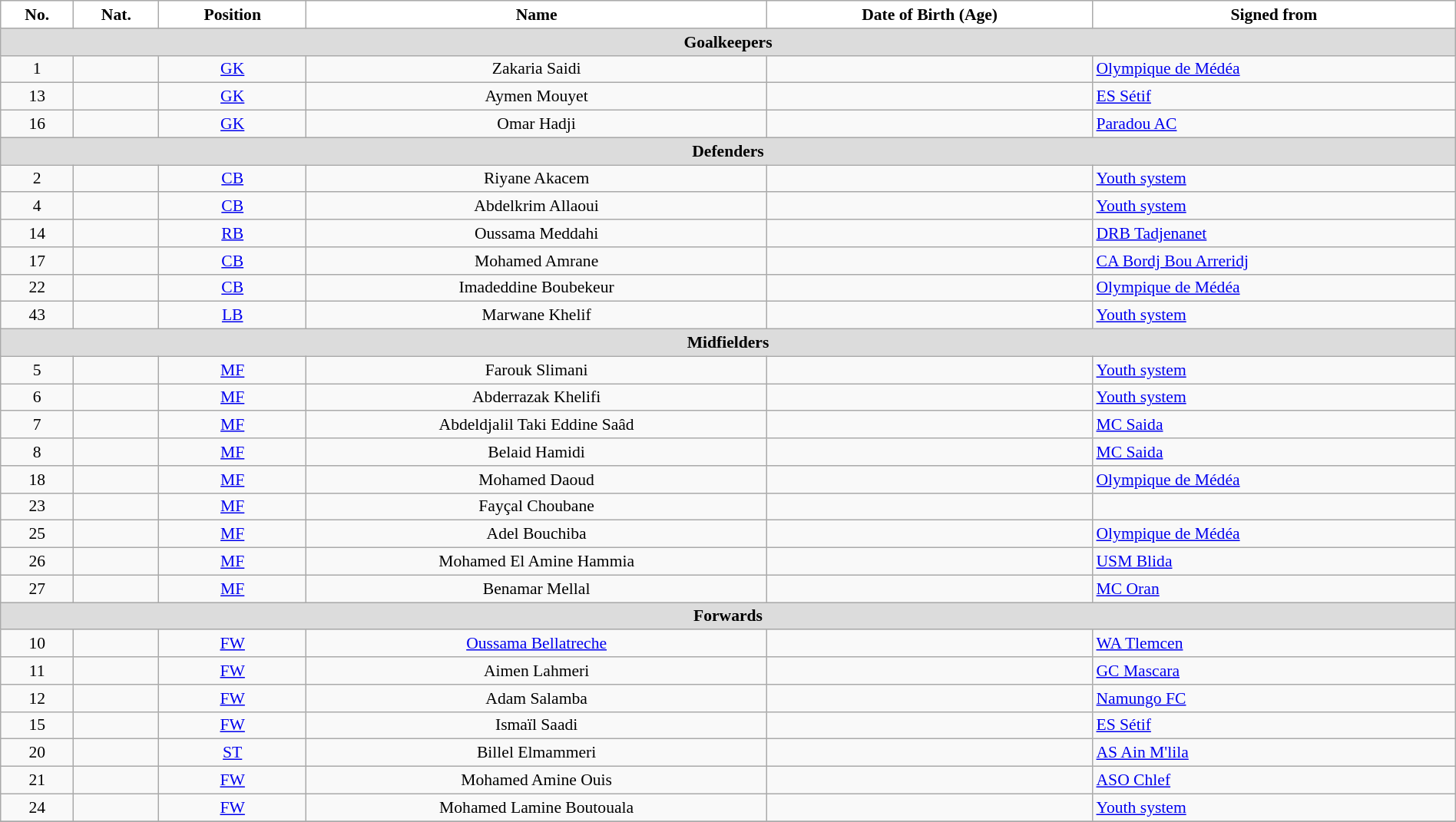<table class="wikitable" style="text-align:center; font-size:90%; width:100%">
<tr>
<th style="background:white; color:black; text-align:center;">No.</th>
<th style="background:white; color:black; text-align:center;">Nat.</th>
<th style="background:white; color:black; text-align:center;">Position</th>
<th style="background:white; color:black; text-align:center;">Name</th>
<th style="background:white; color:black; text-align:center;">Date of Birth (Age)</th>
<th style="background:white; color:black; text-align:center;">Signed from</th>
</tr>
<tr>
<th colspan=10 style="background:#DCDCDC; text-align:center;">Goalkeepers</th>
</tr>
<tr>
<td>1</td>
<td></td>
<td><a href='#'>GK</a></td>
<td>Zakaria Saidi</td>
<td></td>
<td style="text-align:left"> <a href='#'>Olympique de Médéa</a></td>
</tr>
<tr>
<td>13</td>
<td></td>
<td><a href='#'>GK</a></td>
<td>Aymen Mouyet</td>
<td></td>
<td style="text-align:left"> <a href='#'>ES Sétif</a></td>
</tr>
<tr>
<td>16</td>
<td></td>
<td><a href='#'>GK</a></td>
<td>Omar Hadji</td>
<td></td>
<td style="text-align:left"> <a href='#'>Paradou AC</a></td>
</tr>
<tr>
<th colspan=10 style="background:#DCDCDC; text-align:center;">Defenders</th>
</tr>
<tr>
<td>2</td>
<td></td>
<td><a href='#'>CB</a></td>
<td>Riyane Akacem</td>
<td></td>
<td style="text-align:left"> <a href='#'>Youth system</a></td>
</tr>
<tr>
<td>4</td>
<td></td>
<td><a href='#'>CB</a></td>
<td>Abdelkrim Allaoui</td>
<td></td>
<td style="text-align:left"> <a href='#'>Youth system</a></td>
</tr>
<tr>
<td>14</td>
<td></td>
<td><a href='#'>RB</a></td>
<td>Oussama Meddahi</td>
<td></td>
<td style="text-align:left"> <a href='#'>DRB Tadjenanet</a></td>
</tr>
<tr>
<td>17</td>
<td></td>
<td><a href='#'>CB</a></td>
<td>Mohamed Amrane</td>
<td></td>
<td style="text-align:left"> <a href='#'>CA Bordj Bou Arreridj</a></td>
</tr>
<tr>
<td>22</td>
<td></td>
<td><a href='#'>CB</a></td>
<td>Imadeddine Boubekeur</td>
<td></td>
<td style="text-align:left"> <a href='#'>Olympique de Médéa</a></td>
</tr>
<tr>
<td>43</td>
<td></td>
<td><a href='#'>LB</a></td>
<td>Marwane Khelif</td>
<td></td>
<td style="text-align:left"> <a href='#'>Youth system</a></td>
</tr>
<tr>
<th colspan=10 style="background:#DCDCDC; text-align:center;">Midfielders</th>
</tr>
<tr>
<td>5</td>
<td></td>
<td><a href='#'>MF</a></td>
<td>Farouk Slimani</td>
<td></td>
<td style="text-align:left"> <a href='#'>Youth system</a></td>
</tr>
<tr>
<td>6</td>
<td></td>
<td><a href='#'>MF</a></td>
<td>Abderrazak Khelifi</td>
<td></td>
<td style="text-align:left"> <a href='#'>Youth system</a></td>
</tr>
<tr>
<td>7</td>
<td></td>
<td><a href='#'>MF</a></td>
<td>Abdeldjalil Taki Eddine Saâd</td>
<td></td>
<td style="text-align:left"> <a href='#'>MC Saida</a></td>
</tr>
<tr>
<td>8</td>
<td></td>
<td><a href='#'>MF</a></td>
<td>Belaid Hamidi</td>
<td></td>
<td style="text-align:left"> <a href='#'>MC Saida</a></td>
</tr>
<tr>
<td>18</td>
<td></td>
<td><a href='#'>MF</a></td>
<td>Mohamed Daoud</td>
<td></td>
<td style="text-align:left"> <a href='#'>Olympique de Médéa</a></td>
</tr>
<tr>
<td>23</td>
<td></td>
<td><a href='#'>MF</a></td>
<td>Fayçal Choubane</td>
<td></td>
<td style="text-align:left"></td>
</tr>
<tr>
<td>25</td>
<td></td>
<td><a href='#'>MF</a></td>
<td>Adel Bouchiba</td>
<td></td>
<td style="text-align:left"> <a href='#'>Olympique de Médéa</a></td>
</tr>
<tr>
<td>26</td>
<td></td>
<td><a href='#'>MF</a></td>
<td>Mohamed El Amine Hammia</td>
<td></td>
<td style="text-align:left"> <a href='#'>USM Blida</a></td>
</tr>
<tr>
<td>27</td>
<td></td>
<td><a href='#'>MF</a></td>
<td>Benamar Mellal</td>
<td></td>
<td style="text-align:left"> <a href='#'>MC Oran</a></td>
</tr>
<tr>
<th colspan=10 style="background:#DCDCDC; text-align:center;">Forwards</th>
</tr>
<tr>
<td>10</td>
<td></td>
<td><a href='#'>FW</a></td>
<td><a href='#'>Oussama Bellatreche</a></td>
<td></td>
<td style="text-align:left"> <a href='#'>WA Tlemcen</a></td>
</tr>
<tr>
<td>11</td>
<td></td>
<td><a href='#'>FW</a></td>
<td>Aimen Lahmeri</td>
<td></td>
<td style="text-align:left"> <a href='#'>GC Mascara</a></td>
</tr>
<tr>
<td>12</td>
<td></td>
<td><a href='#'>FW</a></td>
<td>Adam Salamba</td>
<td></td>
<td style="text-align:left"> <a href='#'>Namungo FC</a></td>
</tr>
<tr>
<td>15</td>
<td></td>
<td><a href='#'>FW</a></td>
<td>Ismaïl Saadi</td>
<td></td>
<td style="text-align:left"> <a href='#'>ES Sétif</a></td>
</tr>
<tr>
<td>20</td>
<td></td>
<td><a href='#'>ST</a></td>
<td>Billel Elmammeri</td>
<td></td>
<td style="text-align:left"> <a href='#'>AS Ain M'lila</a></td>
</tr>
<tr>
<td>21</td>
<td></td>
<td><a href='#'>FW</a></td>
<td>Mohamed Amine Ouis</td>
<td></td>
<td style="text-align:left"> <a href='#'>ASO Chlef</a></td>
</tr>
<tr>
<td>24</td>
<td></td>
<td><a href='#'>FW</a></td>
<td>Mohamed Lamine Boutouala</td>
<td></td>
<td style="text-align:left"> <a href='#'>Youth system</a></td>
</tr>
<tr>
</tr>
</table>
